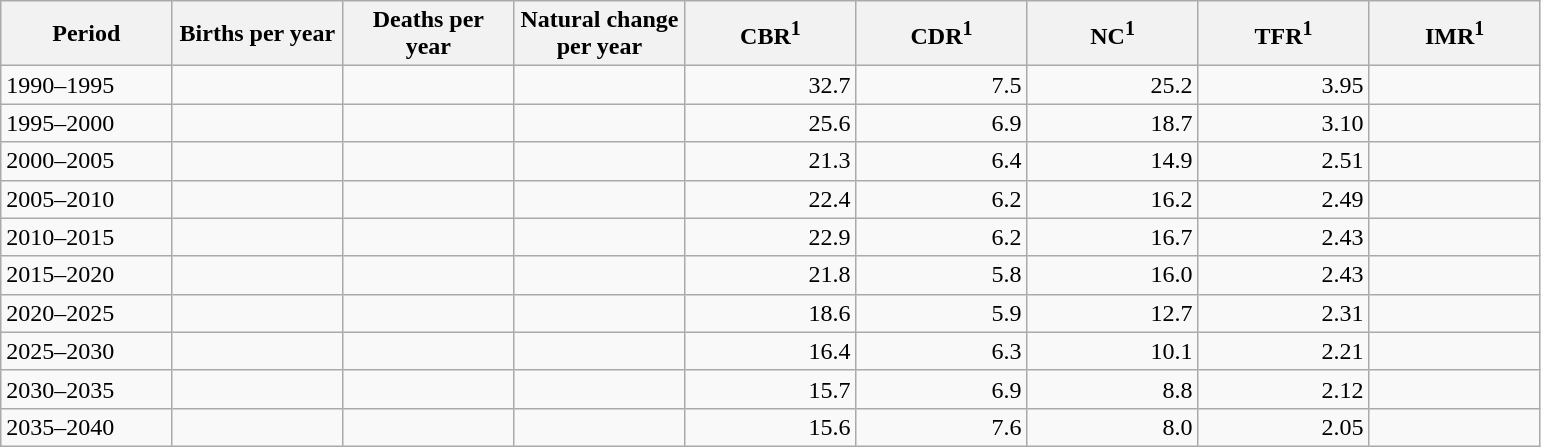<table class ="wikitable sortable">
<tr>
<th style="width:80pt;">Period</th>
<th style="width:80pt;">Births per year</th>
<th style="width:80pt;">Deaths per year</th>
<th style="width:80pt;">Natural change per year</th>
<th style="width:80pt;">CBR<sup>1</sup></th>
<th style="width:80pt;">CDR<sup>1</sup></th>
<th style="width:80pt;">NC<sup>1</sup></th>
<th style="width:80pt;">TFR<sup>1</sup></th>
<th style="width:80pt;">IMR<sup>1</sup></th>
</tr>
<tr>
<td>1990–1995</td>
<td style="text-align:right;"></td>
<td style="text-align:right;"></td>
<td style="text-align:right;"></td>
<td style="text-align:right;">32.7</td>
<td style="text-align:right;">7.5</td>
<td style="text-align:right;">25.2</td>
<td style="text-align:right;">3.95</td>
<td style="text-align:right;"></td>
</tr>
<tr>
<td>1995–2000</td>
<td style="text-align:right;"></td>
<td style="text-align:right;"></td>
<td style="text-align:right;"></td>
<td style="text-align:right;">25.6</td>
<td style="text-align:right;">6.9</td>
<td style="text-align:right;">18.7</td>
<td style="text-align:right;">3.10</td>
<td style="text-align:right;"></td>
</tr>
<tr>
<td>2000–2005</td>
<td style="text-align:right;"></td>
<td style="text-align:right;"></td>
<td style="text-align:right;"></td>
<td style="text-align:right;">21.3</td>
<td style="text-align:right;">6.4</td>
<td style="text-align:right;">14.9</td>
<td style="text-align:right;">2.51</td>
<td style="text-align:right;"></td>
</tr>
<tr>
<td>2005–2010</td>
<td style="text-align:right;"></td>
<td style="text-align:right;"></td>
<td style="text-align:right;"></td>
<td style="text-align:right;">22.4</td>
<td style="text-align:right;">6.2</td>
<td style="text-align:right;">16.2</td>
<td style="text-align:right;">2.49</td>
<td style="text-align:right;"></td>
</tr>
<tr>
<td>2010–2015</td>
<td style="text-align:right;"></td>
<td style="text-align:right;"></td>
<td style="text-align:right;"></td>
<td style="text-align:right;">22.9</td>
<td style="text-align:right;">6.2</td>
<td style="text-align:right;">16.7</td>
<td style="text-align:right;">2.43</td>
<td style="text-align:right;"></td>
</tr>
<tr>
<td>2015–2020</td>
<td style="text-align:right;"></td>
<td style="text-align:right;"></td>
<td style="text-align:right;"></td>
<td style="text-align:right;">21.8</td>
<td style="text-align:right;">5.8</td>
<td style="text-align:right;">16.0</td>
<td style="text-align:right;">2.43</td>
<td style="text-align:right;"></td>
</tr>
<tr>
<td>2020–2025</td>
<td style="text-align:right;"></td>
<td style="text-align:right;"></td>
<td style="text-align:right;"></td>
<td style="text-align:right;">18.6</td>
<td style="text-align:right;">5.9</td>
<td style="text-align:right;">12.7</td>
<td style="text-align:right;">2.31</td>
<td style="text-align:right;"></td>
</tr>
<tr>
<td>2025–2030</td>
<td style="text-align:right;"></td>
<td style="text-align:right;"></td>
<td style="text-align:right;"></td>
<td style="text-align:right;">16.4</td>
<td style="text-align:right;">6.3</td>
<td style="text-align:right;">10.1</td>
<td style="text-align:right;">2.21</td>
<td style="text-align:right;"></td>
</tr>
<tr>
<td>2030–2035</td>
<td style="text-align:right;"></td>
<td style="text-align:right;"></td>
<td style="text-align:right;"></td>
<td style="text-align:right;">15.7</td>
<td style="text-align:right;">6.9</td>
<td style="text-align:right;">8.8</td>
<td style="text-align:right;">2.12</td>
<td style="text-align:right;"></td>
</tr>
<tr>
<td>2035–2040</td>
<td style="text-align:right;"></td>
<td style="text-align:right;"></td>
<td style="text-align:right;"></td>
<td style="text-align:right;">15.6</td>
<td style="text-align:right;">7.6</td>
<td style="text-align:right;">8.0</td>
<td style="text-align:right;">2.05</td>
<td style="text-align:right;"></td>
</tr>
</table>
